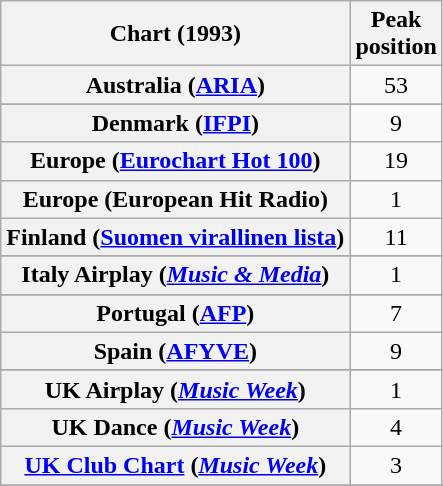<table class="wikitable sortable plainrowheaders" style="text-align:center">
<tr>
<th>Chart (1993)</th>
<th>Peak<br>position</th>
</tr>
<tr>
<th scope="row">Australia (<a href='#'>ARIA</a>)</th>
<td>53</td>
</tr>
<tr>
</tr>
<tr>
</tr>
<tr>
<th scope="row">Denmark (<a href='#'>IFPI</a>)</th>
<td>9</td>
</tr>
<tr>
<th scope="row">Europe (<a href='#'>Eurochart Hot 100</a>)</th>
<td>19</td>
</tr>
<tr>
<th scope="row">Europe (European Hit Radio)</th>
<td>1</td>
</tr>
<tr>
<th scope="row">Finland (<a href='#'>Suomen virallinen lista</a>)</th>
<td>11</td>
</tr>
<tr>
</tr>
<tr>
</tr>
<tr>
<th scope="row">Italy Airplay (<em><a href='#'>Music & Media</a></em>)</th>
<td>1</td>
</tr>
<tr>
</tr>
<tr>
</tr>
<tr>
</tr>
<tr>
</tr>
<tr>
<th scope="row">Portugal (<a href='#'>AFP</a>)</th>
<td>7</td>
</tr>
<tr>
<th scope="row">Spain (<a href='#'>AFYVE</a>)</th>
<td>9</td>
</tr>
<tr>
</tr>
<tr>
</tr>
<tr>
</tr>
<tr>
<th scope="row">UK Airplay (<em><a href='#'>Music Week</a></em>)</th>
<td>1</td>
</tr>
<tr>
<th scope="row">UK Dance (<em><a href='#'>Music Week</a></em>)</th>
<td>4</td>
</tr>
<tr>
<th scope="row"><a href='#'>UK Club Chart</a> (<em><a href='#'>Music Week</a></em>)</th>
<td>3</td>
</tr>
<tr>
</tr>
<tr>
</tr>
<tr>
</tr>
</table>
